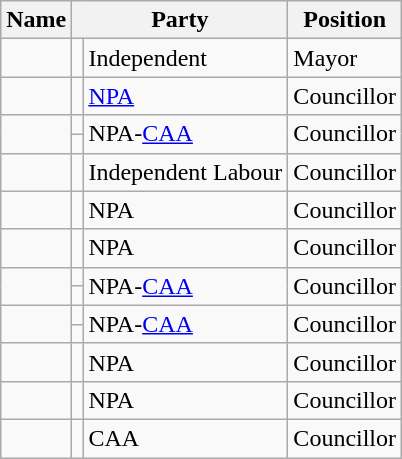<table class="wikitable">
<tr>
<th>Name</th>
<th colspan="2">Party</th>
<th>Position</th>
</tr>
<tr>
<td></td>
<td></td>
<td>Independent</td>
<td>Mayor</td>
</tr>
<tr>
<td></td>
<td></td>
<td><a href='#'>NPA</a></td>
<td>Councillor</td>
</tr>
<tr>
<td rowspan="2"></td>
<td></td>
<td rowspan="2">NPA-<a href='#'>CAA</a></td>
<td rowspan="2">Councillor</td>
</tr>
<tr>
<td></td>
</tr>
<tr>
<td></td>
<td></td>
<td>Independent Labour</td>
<td>Councillor</td>
</tr>
<tr>
<td></td>
<td></td>
<td>NPA</td>
<td>Councillor</td>
</tr>
<tr>
<td></td>
<td></td>
<td>NPA</td>
<td>Councillor</td>
</tr>
<tr>
<td rowspan="2"></td>
<td></td>
<td rowspan="2">NPA-<a href='#'>CAA</a></td>
<td rowspan="2">Councillor</td>
</tr>
<tr>
<td></td>
</tr>
<tr>
<td rowspan="2"></td>
<td></td>
<td rowspan="2">NPA-<a href='#'>CAA</a></td>
<td rowspan="2">Councillor</td>
</tr>
<tr>
<td></td>
</tr>
<tr>
<td></td>
<td></td>
<td>NPA</td>
<td>Councillor</td>
</tr>
<tr>
<td></td>
<td></td>
<td>NPA</td>
<td>Councillor</td>
</tr>
<tr>
<td></td>
<td></td>
<td>CAA</td>
<td>Councillor</td>
</tr>
</table>
